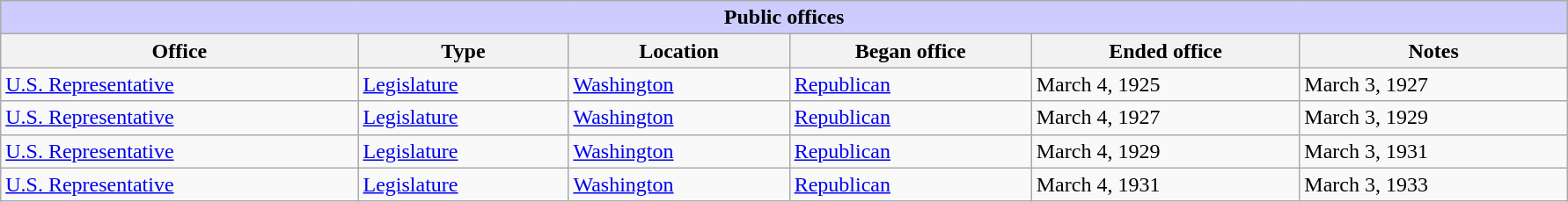<table class=wikitable style="width: 94%" style="text-align: center;" align="center">
<tr bgcolor=#cccccc>
<th colspan=7 style="background: #ccccff;">Public offices</th>
</tr>
<tr>
<th><strong>Office</strong></th>
<th><strong>Type</strong></th>
<th><strong>Location</strong></th>
<th><strong>Began office</strong></th>
<th><strong>Ended office</strong></th>
<th><strong>Notes</strong></th>
</tr>
<tr>
<td><a href='#'>U.S. Representative</a></td>
<td><a href='#'>Legislature</a></td>
<td><a href='#'>Washington</a></td>
<td><a href='#'>Republican</a></td>
<td>March 4, 1925</td>
<td>March 3, 1927</td>
</tr>
<tr>
<td><a href='#'>U.S. Representative</a></td>
<td><a href='#'>Legislature</a></td>
<td><a href='#'>Washington</a></td>
<td><a href='#'>Republican</a></td>
<td>March 4, 1927</td>
<td>March 3, 1929</td>
</tr>
<tr>
<td><a href='#'>U.S. Representative</a></td>
<td><a href='#'>Legislature</a></td>
<td><a href='#'>Washington</a></td>
<td><a href='#'>Republican</a></td>
<td>March 4, 1929</td>
<td>March 3, 1931</td>
</tr>
<tr>
<td><a href='#'>U.S. Representative</a></td>
<td><a href='#'>Legislature</a></td>
<td><a href='#'>Washington</a></td>
<td><a href='#'>Republican</a></td>
<td>March 4, 1931</td>
<td>March 3, 1933</td>
</tr>
</table>
